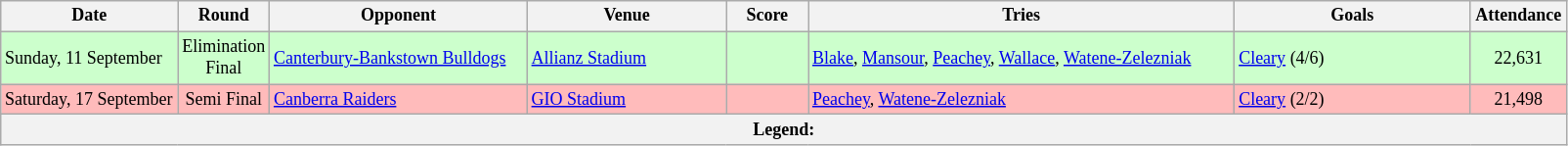<table class="wikitable" style="font-size:75%;">
<tr>
<th width="115">Date</th>
<th width="50">Round</th>
<th width="170">Opponent</th>
<th width="130">Venue</th>
<th width="50">Score</th>
<th width="285">Tries</th>
<th width="155">Goals</th>
<th width="60">Attendance</th>
</tr>
<tr bgcolor= #CCFFCC>
<td>Sunday, 11 September</td>
<td style="text-align:center;">Elimination Final</td>
<td> <a href='#'>Canterbury-Bankstown Bulldogs</a></td>
<td><a href='#'>Allianz Stadium</a></td>
<td style="text-align:center;"></td>
<td><a href='#'>Blake</a>, <a href='#'>Mansour</a>, <a href='#'>Peachey</a>, <a href='#'>Wallace</a>, <a href='#'>Watene-Zelezniak</a></td>
<td><a href='#'>Cleary</a> (4/6)</td>
<td style=text-align:center;">22,631</td>
</tr>
<tr bgcolor= #FFBBBB>
<td>Saturday, 17 September</td>
<td style="text-align:center;">Semi Final</td>
<td> <a href='#'>Canberra Raiders</a></td>
<td><a href='#'>GIO Stadium</a></td>
<td style="text-align:center;"></td>
<td><a href='#'>Peachey</a>, <a href='#'>Watene-Zelezniak</a></td>
<td><a href='#'>Cleary</a> (2/2)</td>
<td style=text-align:center;">21,498</td>
</tr>
<tr>
<th colspan="9"><strong>Legend</strong>:    </th>
</tr>
</table>
